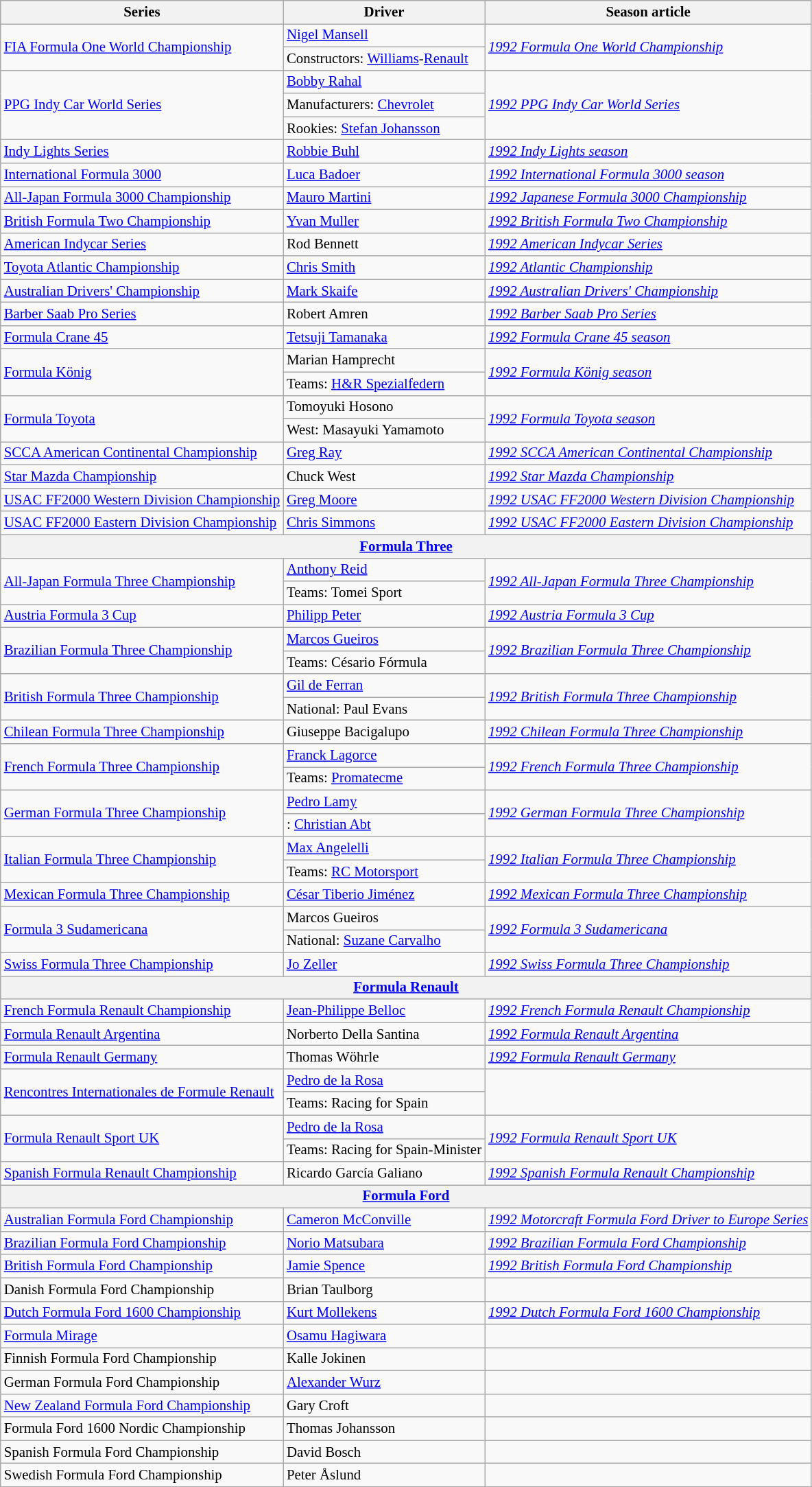<table class="wikitable" style="font-size: 87%;">
<tr>
<th>Series</th>
<th>Driver</th>
<th>Season article</th>
</tr>
<tr>
<td rowspan=2><a href='#'>FIA Formula One World Championship</a></td>
<td> <a href='#'>Nigel Mansell</a></td>
<td rowspan=2><em><a href='#'>1992 Formula One World Championship</a></em></td>
</tr>
<tr>
<td>Constructors:  <a href='#'>Williams</a>-<a href='#'>Renault</a></td>
</tr>
<tr>
<td rowspan=3><a href='#'>PPG Indy Car World Series</a></td>
<td> <a href='#'>Bobby Rahal</a></td>
<td rowspan=3><em><a href='#'>1992 PPG Indy Car World Series</a></em></td>
</tr>
<tr>
<td>Manufacturers:  <a href='#'>Chevrolet</a></td>
</tr>
<tr>
<td>Rookies:  <a href='#'>Stefan Johansson</a></td>
</tr>
<tr>
<td><a href='#'>Indy Lights Series</a></td>
<td> <a href='#'>Robbie Buhl</a></td>
<td><em><a href='#'>1992 Indy Lights season</a></em></td>
</tr>
<tr>
<td><a href='#'>International Formula 3000</a></td>
<td> <a href='#'>Luca Badoer</a></td>
<td><em><a href='#'>1992 International Formula 3000 season</a></em></td>
</tr>
<tr>
<td><a href='#'>All-Japan Formula 3000 Championship</a></td>
<td> <a href='#'>Mauro Martini</a></td>
<td><em><a href='#'>1992 Japanese Formula 3000 Championship</a></em></td>
</tr>
<tr>
<td><a href='#'>British Formula Two Championship</a></td>
<td> <a href='#'>Yvan Muller</a></td>
<td><em><a href='#'>1992 British Formula Two Championship</a></em></td>
</tr>
<tr>
<td><a href='#'>American Indycar Series</a></td>
<td> Rod Bennett</td>
<td><em><a href='#'>1992 American Indycar Series</a></em></td>
</tr>
<tr>
<td><a href='#'>Toyota Atlantic Championship</a></td>
<td> <a href='#'>Chris Smith</a></td>
<td><em><a href='#'>1992 Atlantic Championship</a></em></td>
</tr>
<tr>
<td><a href='#'>Australian Drivers' Championship</a></td>
<td> <a href='#'>Mark Skaife</a></td>
<td><em><a href='#'>1992 Australian Drivers' Championship</a></em></td>
</tr>
<tr>
<td><a href='#'>Barber Saab Pro Series</a></td>
<td> Robert Amren</td>
<td><em><a href='#'>1992 Barber Saab Pro Series</a></em></td>
</tr>
<tr>
<td><a href='#'>Formula Crane 45</a></td>
<td> <a href='#'>Tetsuji Tamanaka</a></td>
<td><em><a href='#'>1992 Formula Crane 45 season</a></em></td>
</tr>
<tr>
<td rowspan=2><a href='#'>Formula König</a></td>
<td> Marian Hamprecht</td>
<td rowspan=2><em><a href='#'>1992 Formula König season</a></em></td>
</tr>
<tr>
<td>Teams:  <a href='#'>H&R Spezialfedern</a></td>
</tr>
<tr>
<td rowspan=2><a href='#'>Formula Toyota</a></td>
<td> Tomoyuki Hosono</td>
<td rowspan=2><em><a href='#'>1992 Formula Toyota season</a></em></td>
</tr>
<tr>
<td>West:  Masayuki Yamamoto</td>
</tr>
<tr>
<td><a href='#'>SCCA American Continental Championship</a></td>
<td> <a href='#'>Greg Ray</a></td>
<td><em><a href='#'>1992 SCCA American Continental Championship</a></em></td>
</tr>
<tr>
<td><a href='#'>Star Mazda Championship</a></td>
<td> Chuck West</td>
<td><em><a href='#'>1992 Star Mazda Championship</a></em></td>
</tr>
<tr>
<td><a href='#'>USAC FF2000 Western Division Championship</a></td>
<td> <a href='#'>Greg Moore</a></td>
<td><em><a href='#'>1992 USAC FF2000 Western Division Championship</a></em></td>
</tr>
<tr>
<td><a href='#'>USAC FF2000 Eastern Division Championship</a></td>
<td> <a href='#'>Chris Simmons</a></td>
<td><em><a href='#'>1992 USAC FF2000 Eastern Division Championship</a></em></td>
</tr>
<tr>
<th colspan=3><a href='#'>Formula Three</a></th>
</tr>
<tr>
<td rowspan="2"><a href='#'>All-Japan Formula Three Championship</a></td>
<td> <a href='#'>Anthony Reid</a></td>
<td rowspan="2"><em><a href='#'>1992 All-Japan Formula Three Championship</a></em></td>
</tr>
<tr>
<td>Teams:  Tomei Sport</td>
</tr>
<tr>
<td><a href='#'>Austria Formula 3 Cup</a></td>
<td> <a href='#'>Philipp Peter</a></td>
<td><em><a href='#'>1992 Austria Formula 3 Cup</a></em></td>
</tr>
<tr>
<td rowspan=2><a href='#'>Brazilian Formula Three Championship</a></td>
<td> <a href='#'>Marcos Gueiros</a></td>
<td rowspan=2><em><a href='#'>1992 Brazilian Formula Three Championship</a></em></td>
</tr>
<tr>
<td>Teams:  Césario Fórmula</td>
</tr>
<tr>
<td rowspan=2><a href='#'>British Formula Three Championship</a></td>
<td> <a href='#'>Gil de Ferran</a></td>
<td rowspan=2><em><a href='#'>1992 British Formula Three Championship</a></em></td>
</tr>
<tr>
<td>National:  Paul Evans</td>
</tr>
<tr>
<td><a href='#'>Chilean Formula Three Championship</a></td>
<td> Giuseppe Bacigalupo</td>
<td><em><a href='#'>1992 Chilean Formula Three Championship</a></em></td>
</tr>
<tr>
<td rowspan=2><a href='#'>French Formula Three Championship</a></td>
<td> <a href='#'>Franck Lagorce</a></td>
<td rowspan=2><em><a href='#'>1992 French Formula Three Championship</a></em></td>
</tr>
<tr>
<td>Teams:  <a href='#'>Promatecme</a></td>
</tr>
<tr>
<td rowspan=2><a href='#'>German Formula Three Championship</a></td>
<td> <a href='#'>Pedro Lamy</a></td>
<td rowspan=2><em><a href='#'>1992 German Formula Three Championship</a></em></td>
</tr>
<tr>
<td>:  <a href='#'>Christian Abt</a></td>
</tr>
<tr>
<td rowspan=2><a href='#'>Italian Formula Three Championship</a></td>
<td> <a href='#'>Max Angelelli</a></td>
<td rowspan=2><em><a href='#'>1992 Italian Formula Three Championship</a></em></td>
</tr>
<tr>
<td>Teams:  <a href='#'>RC Motorsport</a></td>
</tr>
<tr>
<td><a href='#'>Mexican Formula Three Championship</a></td>
<td> <a href='#'>César Tiberio Jiménez</a></td>
<td><em><a href='#'>1992 Mexican Formula Three Championship</a></em></td>
</tr>
<tr>
<td rowspan=2><a href='#'>Formula 3 Sudamericana</a></td>
<td> Marcos Gueiros</td>
<td rowspan=2><em><a href='#'>1992 Formula 3 Sudamericana</a></em></td>
</tr>
<tr>
<td>National:  <a href='#'>Suzane Carvalho</a></td>
</tr>
<tr>
<td><a href='#'>Swiss Formula Three Championship</a></td>
<td> <a href='#'>Jo Zeller</a></td>
<td><em><a href='#'>1992 Swiss Formula Three Championship</a></em></td>
</tr>
<tr>
<th colspan=3><a href='#'>Formula Renault</a></th>
</tr>
<tr>
<td><a href='#'>French Formula Renault Championship</a></td>
<td> <a href='#'>Jean-Philippe Belloc</a></td>
<td><em><a href='#'>1992 French Formula Renault Championship</a></em></td>
</tr>
<tr>
<td><a href='#'>Formula Renault Argentina</a></td>
<td> Norberto Della Santina</td>
<td><em><a href='#'>1992 Formula Renault Argentina</a></em></td>
</tr>
<tr>
<td><a href='#'>Formula Renault Germany</a></td>
<td> Thomas Wöhrle</td>
<td><em><a href='#'>1992 Formula Renault Germany</a></em></td>
</tr>
<tr>
<td rowspan=2><a href='#'>Rencontres Internationales de Formule Renault</a></td>
<td> <a href='#'>Pedro de la Rosa</a></td>
<td rowspan=2></td>
</tr>
<tr>
<td>Teams:  Racing for Spain</td>
</tr>
<tr>
<td rowspan=2><a href='#'>Formula Renault Sport UK</a></td>
<td> <a href='#'>Pedro de la Rosa</a></td>
<td rowspan=2><em><a href='#'>1992 Formula Renault Sport UK</a></em></td>
</tr>
<tr>
<td>Teams:  Racing for Spain-Minister</td>
</tr>
<tr>
<td><a href='#'>Spanish Formula Renault Championship</a></td>
<td> Ricardo García Galiano</td>
<td><em><a href='#'>1992 Spanish Formula Renault Championship</a></em></td>
</tr>
<tr>
<th colspan=3><a href='#'>Formula Ford</a></th>
</tr>
<tr>
<td><a href='#'>Australian Formula Ford Championship</a></td>
<td> <a href='#'>Cameron McConville</a></td>
<td><em><a href='#'>1992 Motorcraft Formula Ford Driver to Europe Series</a></em></td>
</tr>
<tr>
<td><a href='#'>Brazilian Formula Ford Championship</a></td>
<td> <a href='#'>Norio Matsubara</a></td>
<td><em><a href='#'>1992 Brazilian Formula Ford Championship</a></em></td>
</tr>
<tr>
<td><a href='#'>British Formula Ford Championship</a></td>
<td> <a href='#'>Jamie Spence</a></td>
<td><em><a href='#'>1992 British Formula Ford Championship</a></em></td>
</tr>
<tr>
<td>Danish Formula Ford Championship</td>
<td> Brian Taulborg</td>
<td></td>
</tr>
<tr>
<td><a href='#'>Dutch Formula Ford 1600 Championship</a></td>
<td> <a href='#'>Kurt Mollekens</a></td>
<td><em><a href='#'>1992 Dutch Formula Ford 1600 Championship</a></em></td>
</tr>
<tr>
<td><a href='#'>Formula Mirage</a></td>
<td> <a href='#'>Osamu Hagiwara</a></td>
<td></td>
</tr>
<tr>
<td>Finnish Formula Ford Championship</td>
<td> Kalle Jokinen</td>
<td></td>
</tr>
<tr>
<td>German Formula Ford Championship</td>
<td> <a href='#'>Alexander Wurz</a></td>
<td></td>
</tr>
<tr>
<td><a href='#'>New Zealand Formula Ford Championship</a></td>
<td> Gary Croft</td>
<td></td>
</tr>
<tr>
<td>Formula Ford 1600 Nordic Championship</td>
<td> Thomas Johansson</td>
<td></td>
</tr>
<tr>
<td>Spanish Formula Ford Championship</td>
<td> David Bosch</td>
<td></td>
</tr>
<tr>
<td>Swedish Formula Ford Championship</td>
<td> Peter Åslund</td>
<td></td>
</tr>
<tr>
</tr>
</table>
